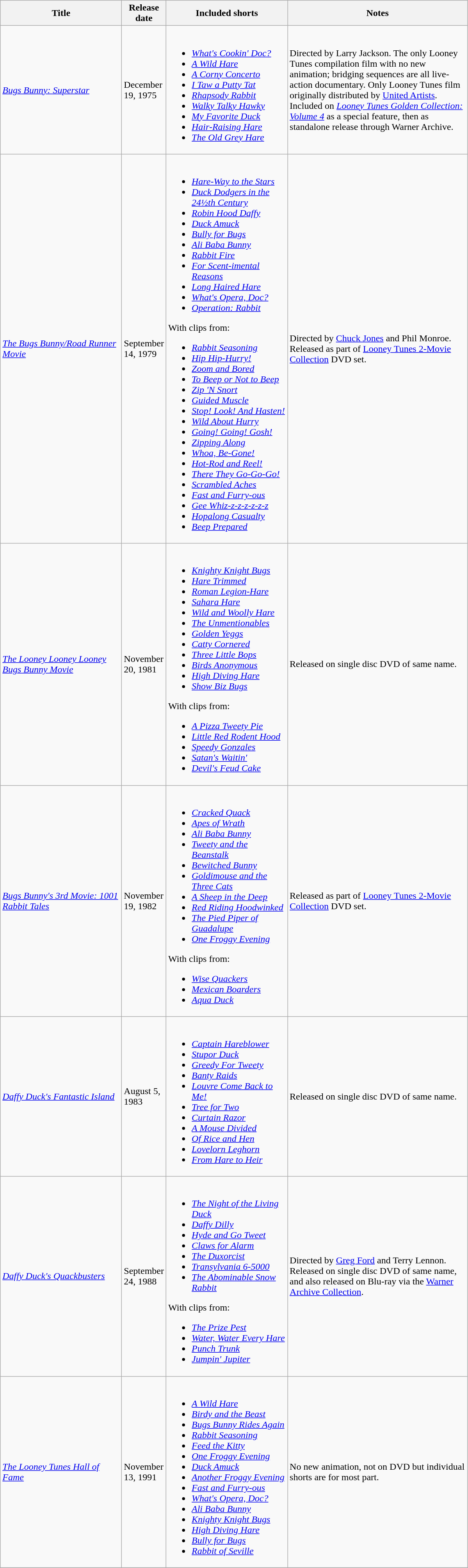<table class="wikitable sortable">
<tr>
<th width=200>Title</th>
<th width=50>Release date</th>
<th width=200>Included shorts</th>
<th width=300>Notes</th>
</tr>
<tr>
<td><em><a href='#'>Bugs Bunny: Superstar</a></em></td>
<td>December 19, 1975</td>
<td><br><ul><li><em><a href='#'>What's Cookin' Doc?</a></em></li><li><em><a href='#'>A Wild Hare</a></em></li><li><em><a href='#'>A Corny Concerto</a></em></li><li><em><a href='#'>I Taw a Putty Tat</a></em></li><li><em><a href='#'>Rhapsody Rabbit</a></em></li><li><em><a href='#'>Walky Talky Hawky</a></em></li><li><em><a href='#'>My Favorite Duck</a></em></li><li><em><a href='#'>Hair-Raising Hare</a></em></li><li><em><a href='#'>The Old Grey Hare</a></em></li></ul></td>
<td>Directed by Larry Jackson. The only Looney Tunes compilation film with no new animation; bridging sequences are all live-action documentary. Only Looney Tunes film originally distributed by <a href='#'>United Artists</a>. Included on <em><a href='#'>Looney Tunes Golden Collection: Volume 4</a></em> as a special feature, then as standalone release through Warner Archive.</td>
</tr>
<tr>
<td><em><a href='#'>The Bugs Bunny/Road Runner Movie</a></em></td>
<td>September 14, 1979</td>
<td><br><ul><li><em><a href='#'>Hare-Way to the Stars</a></em></li><li><em><a href='#'>Duck Dodgers in the 24½th Century</a></em></li><li><em><a href='#'>Robin Hood Daffy</a></em></li><li><em><a href='#'>Duck Amuck</a></em></li><li><em><a href='#'>Bully for Bugs</a></em></li><li><em><a href='#'>Ali Baba Bunny</a></em></li><li><em><a href='#'>Rabbit Fire</a></em></li><li><em><a href='#'>For Scent-imental Reasons</a></em></li><li><em><a href='#'>Long Haired Hare</a></em></li><li><em><a href='#'>What's Opera, Doc?</a></em></li><li><em><a href='#'>Operation: Rabbit</a></em></li></ul>With clips from:<ul><li><em><a href='#'>Rabbit Seasoning</a></em></li><li><em><a href='#'>Hip Hip-Hurry!</a></em></li><li><em><a href='#'>Zoom and Bored</a></em></li><li><em><a href='#'>To Beep or Not to Beep</a></em></li><li><em><a href='#'>Zip 'N Snort</a></em></li><li><em><a href='#'>Guided Muscle</a></em></li><li><em><a href='#'>Stop! Look! And Hasten!</a></em></li><li><em><a href='#'>Wild About Hurry</a></em></li><li><em><a href='#'>Going! Going! Gosh!</a></em></li><li><em><a href='#'>Zipping Along</a></em></li><li><em><a href='#'>Whoa, Be-Gone!</a></em></li><li><em><a href='#'>Hot-Rod and Reel!</a></em></li><li><em><a href='#'>There They Go-Go-Go!</a></em></li><li><em><a href='#'>Scrambled Aches</a></em></li><li><em><a href='#'>Fast and Furry-ous</a></em></li><li><em><a href='#'>Gee Whiz-z-z-z-z-z-z</a></em></li><li><em><a href='#'>Hopalong Casualty</a></em></li><li><em><a href='#'>Beep Prepared</a></em></li></ul></td>
<td>Directed by <a href='#'>Chuck Jones</a> and Phil Monroe. Released as part of <a href='#'>Looney Tunes 2-Movie Collection</a> DVD set.</td>
</tr>
<tr>
<td><em><a href='#'>The Looney Looney Looney Bugs Bunny Movie</a></em></td>
<td>November 20, 1981</td>
<td><br><ul><li><em><a href='#'>Knighty Knight Bugs</a></em></li><li><em><a href='#'>Hare Trimmed</a></em></li><li><em><a href='#'>Roman Legion-Hare</a></em></li><li><em><a href='#'>Sahara Hare</a></em></li><li><em><a href='#'>Wild and Woolly Hare</a></em></li><li><em><a href='#'>The Unmentionables</a></em></li><li><em><a href='#'>Golden Yeggs</a></em></li><li><em><a href='#'>Catty Cornered</a></em></li><li><em><a href='#'>Three Little Bops</a></em></li><li><em><a href='#'>Birds Anonymous</a></em></li><li><em><a href='#'>High Diving Hare</a></em></li><li><em><a href='#'>Show Biz Bugs</a></em></li></ul>With clips from:<ul><li><em><a href='#'>A Pizza Tweety Pie</a></em></li><li><em><a href='#'>Little Red Rodent Hood</a></em></li><li><em><a href='#'>Speedy Gonzales</a></em></li><li><em><a href='#'>Satan's Waitin'</a></em></li><li><em><a href='#'>Devil's Feud Cake</a></em></li></ul></td>
<td>Released on single disc DVD of same name.</td>
</tr>
<tr>
<td><em><a href='#'>Bugs Bunny's 3rd Movie: 1001 Rabbit Tales</a></em></td>
<td>November 19, 1982</td>
<td><br><ul><li><em><a href='#'>Cracked Quack</a></em></li><li><em><a href='#'>Apes of Wrath</a></em></li><li><em><a href='#'>Ali Baba Bunny</a></em></li><li><em><a href='#'>Tweety and the Beanstalk</a></em></li><li><em><a href='#'>Bewitched Bunny</a></em></li><li><em><a href='#'>Goldimouse and the Three Cats</a></em></li><li><em><a href='#'>A Sheep in the Deep</a></em></li><li><em><a href='#'>Red Riding Hoodwinked</a></em></li><li><em><a href='#'>The Pied Piper of Guadalupe</a></em></li><li><em><a href='#'>One Froggy Evening</a></em></li></ul>With clips from:<ul><li><em><a href='#'>Wise Quackers</a></em></li><li><em><a href='#'>Mexican Boarders</a></em></li><li><em><a href='#'>Aqua Duck</a></em></li></ul></td>
<td>Released as part of <a href='#'>Looney Tunes 2-Movie Collection</a> DVD set.</td>
</tr>
<tr>
<td><em><a href='#'>Daffy Duck's Fantastic Island</a></em></td>
<td>August 5, 1983</td>
<td><br><ul><li><em><a href='#'>Captain Hareblower</a></em></li><li><em><a href='#'>Stupor Duck</a></em></li><li><em><a href='#'>Greedy For Tweety</a></em></li><li><em><a href='#'>Banty Raids</a></em></li><li><em><a href='#'>Louvre Come Back to Me!</a></em></li><li><em><a href='#'>Tree for Two</a></em></li><li><em><a href='#'>Curtain Razor</a></em></li><li><em><a href='#'>A Mouse Divided</a></em></li><li><em><a href='#'>Of Rice and Hen</a></em></li><li><em><a href='#'>Lovelorn Leghorn</a></em></li><li><em><a href='#'>From Hare to Heir</a></em></li></ul></td>
<td>Released on single disc DVD of same name.</td>
</tr>
<tr>
<td><em><a href='#'>Daffy Duck's Quackbusters</a></em></td>
<td>September 24, 1988</td>
<td><br><ul><li><em><a href='#'>The Night of the Living Duck</a></em></li><li><em><a href='#'>Daffy Dilly</a></em></li><li><em><a href='#'>Hyde and Go Tweet</a></em></li><li><em><a href='#'>Claws for Alarm</a></em></li><li><em><a href='#'>The Duxorcist</a></em></li><li><em><a href='#'>Transylvania 6-5000</a></em></li><li><em><a href='#'>The Abominable Snow Rabbit</a></em></li></ul>With clips from:<ul><li><em><a href='#'>The Prize Pest</a></em></li><li><em><a href='#'>Water, Water Every Hare</a></em></li><li><em><a href='#'>Punch Trunk</a></em></li><li><em><a href='#'>Jumpin' Jupiter</a></em></li></ul></td>
<td>Directed by <a href='#'>Greg Ford</a> and Terry Lennon. Released on single disc DVD of same name, and also released on Blu-ray via the <a href='#'>Warner Archive Collection</a>.</td>
</tr>
<tr>
<td><em><a href='#'>The Looney Tunes Hall of Fame</a></em></td>
<td>November 13, 1991</td>
<td><br><ul><li><em><a href='#'>A Wild Hare</a></em></li><li><em><a href='#'>Birdy and the Beast</a></em></li><li><em><a href='#'>Bugs Bunny Rides Again</a></em></li><li><em><a href='#'>Rabbit Seasoning</a></em></li><li><em><a href='#'>Feed the Kitty</a></em></li><li><em><a href='#'>One Froggy Evening</a></em></li><li><em><a href='#'>Duck Amuck</a></em></li><li><em><a href='#'>Another Froggy Evening</a></em></li><li><em><a href='#'>Fast and Furry-ous</a></em></li><li><em><a href='#'>What's Opera, Doc?</a></em></li><li><em><a href='#'>Ali Baba Bunny</a></em></li><li><em><a href='#'>Knighty Knight Bugs</a></em></li><li><em><a href='#'>High Diving Hare</a></em></li><li><em><a href='#'>Bully for Bugs</a></em></li><li><em><a href='#'>Rabbit of Seville</a></em></li></ul></td>
<td>No new animation, not on DVD but individual shorts are for most part.</td>
</tr>
<tr>
</tr>
</table>
